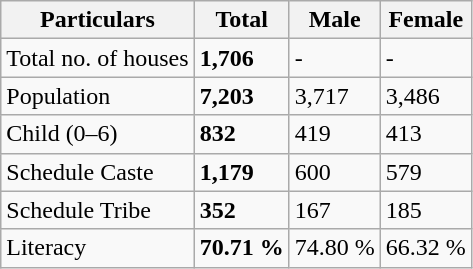<table class="wikitable">
<tr>
<th>Particulars</th>
<th>Total</th>
<th>Male</th>
<th>Female</th>
</tr>
<tr>
<td>Total no. of houses</td>
<td><strong>1,706</strong></td>
<td>-</td>
<td>-</td>
</tr>
<tr>
<td>Population</td>
<td><strong>7,203</strong></td>
<td>3,717</td>
<td>3,486</td>
</tr>
<tr>
<td>Child (0–6)</td>
<td><strong>832</strong></td>
<td>419</td>
<td>413</td>
</tr>
<tr>
<td>Schedule Caste</td>
<td><strong>1,179</strong></td>
<td>600</td>
<td>579</td>
</tr>
<tr>
<td>Schedule Tribe</td>
<td><strong>352</strong></td>
<td>167</td>
<td>185</td>
</tr>
<tr>
<td>Literacy</td>
<td><strong>70.71 %</strong></td>
<td>74.80 %</td>
<td>66.32 %</td>
</tr>
</table>
